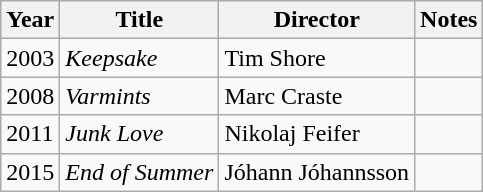<table class="wikitable">
<tr>
<th>Year</th>
<th>Title</th>
<th>Director</th>
<th>Notes</th>
</tr>
<tr>
<td>2003</td>
<td><em>Keepsake</em></td>
<td>Tim Shore</td>
<td></td>
</tr>
<tr>
<td>2008</td>
<td><em>Varmints</em></td>
<td>Marc Craste</td>
<td></td>
</tr>
<tr>
<td>2011</td>
<td><em>Junk Love</em></td>
<td>Nikolaj Feifer</td>
<td></td>
</tr>
<tr>
<td>2015</td>
<td><em>End of Summer</em></td>
<td>Jóhann Jóhannsson</td>
<td></td>
</tr>
</table>
